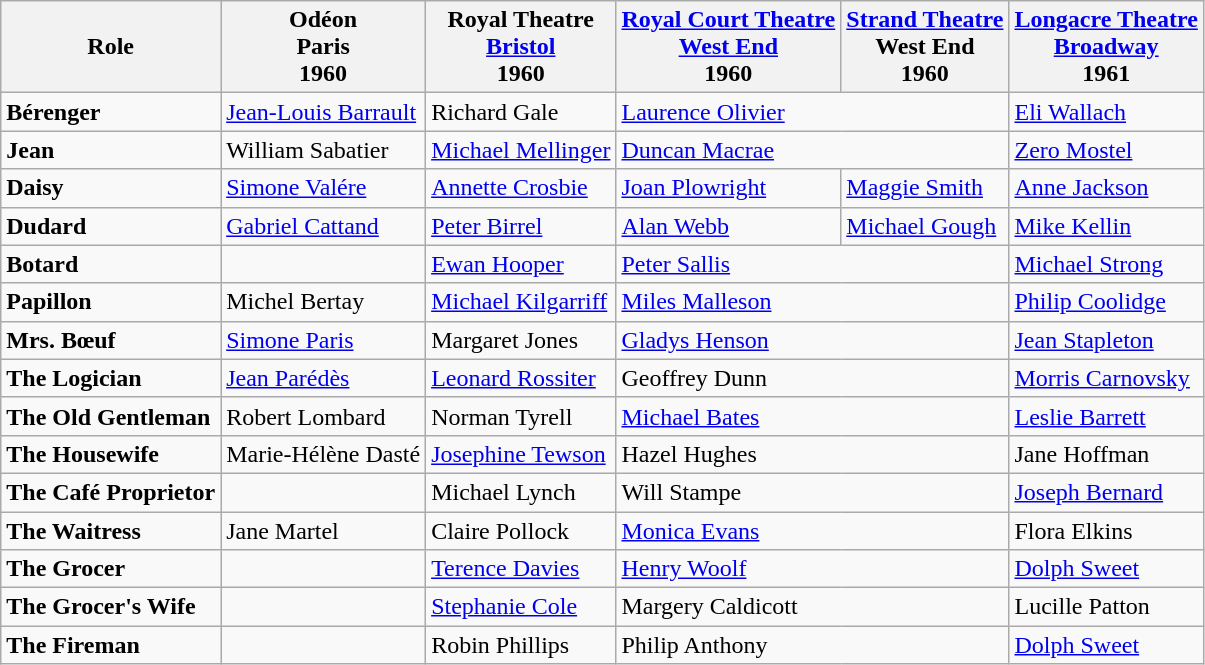<table class="wikitable">
<tr>
<th>Role</th>
<th>Odéon<br>Paris<br>1960</th>
<th>Royal Theatre<br><a href='#'>Bristol</a><br>1960</th>
<th><a href='#'>Royal Court Theatre</a><br><a href='#'>West End</a><br>1960</th>
<th><a href='#'>Strand Theatre</a><br>West End<br>1960</th>
<th><a href='#'>Longacre Theatre</a><br><a href='#'>Broadway</a><br>1961</th>
</tr>
<tr>
<td><strong>Bérenger</strong></td>
<td><a href='#'>Jean-Louis Barrault</a></td>
<td>Richard Gale</td>
<td colspan="2"><a href='#'>Laurence Olivier</a></td>
<td><a href='#'>Eli Wallach</a></td>
</tr>
<tr>
<td><strong>Jean</strong></td>
<td>William Sabatier</td>
<td><a href='#'>Michael Mellinger</a></td>
<td colspan="2"><a href='#'>Duncan Macrae</a></td>
<td><a href='#'>Zero Mostel</a></td>
</tr>
<tr>
<td><strong>Daisy</strong></td>
<td><a href='#'>Simone Valére</a></td>
<td><a href='#'>Annette Crosbie</a></td>
<td><a href='#'>Joan Plowright</a></td>
<td><a href='#'>Maggie Smith</a></td>
<td><a href='#'>Anne Jackson</a></td>
</tr>
<tr>
<td><strong>Dudard</strong></td>
<td><a href='#'>Gabriel Cattand</a></td>
<td><a href='#'>Peter Birrel</a></td>
<td><a href='#'>Alan Webb</a></td>
<td><a href='#'>Michael Gough</a></td>
<td><a href='#'>Mike Kellin</a></td>
</tr>
<tr>
<td><strong>Botard</strong></td>
<td></td>
<td><a href='#'>Ewan Hooper</a></td>
<td colspan="2"><a href='#'>Peter Sallis</a></td>
<td><a href='#'>Michael Strong</a></td>
</tr>
<tr>
<td><strong>Papillon</strong></td>
<td>Michel Bertay</td>
<td><a href='#'>Michael Kilgarriff</a></td>
<td colspan="2"><a href='#'>Miles Malleson</a></td>
<td><a href='#'>Philip Coolidge</a></td>
</tr>
<tr>
<td><strong>Mrs. Bœuf</strong></td>
<td><a href='#'>Simone Paris</a></td>
<td>Margaret Jones</td>
<td colspan="2"><a href='#'>Gladys Henson</a></td>
<td><a href='#'>Jean Stapleton</a></td>
</tr>
<tr>
<td><strong>The Logician</strong></td>
<td><a href='#'>Jean Parédès</a></td>
<td><a href='#'>Leonard Rossiter</a></td>
<td colspan="2">Geoffrey Dunn</td>
<td><a href='#'>Morris Carnovsky</a></td>
</tr>
<tr>
<td><strong>The Old Gentleman</strong></td>
<td>Robert Lombard</td>
<td>Norman Tyrell</td>
<td colspan="2"><a href='#'>Michael Bates</a></td>
<td><a href='#'>Leslie Barrett</a></td>
</tr>
<tr>
<td><strong>The Housewife</strong></td>
<td>Marie-Hélène Dasté</td>
<td><a href='#'>Josephine Tewson</a></td>
<td colspan="2">Hazel Hughes</td>
<td>Jane Hoffman</td>
</tr>
<tr>
<td><strong>The Café Proprietor</strong></td>
<td></td>
<td>Michael Lynch</td>
<td colspan="2">Will Stampe</td>
<td><a href='#'>Joseph Bernard</a></td>
</tr>
<tr>
<td><strong>The Waitress</strong></td>
<td>Jane Martel</td>
<td>Claire Pollock</td>
<td colspan="2"><a href='#'>Monica Evans</a></td>
<td>Flora Elkins</td>
</tr>
<tr>
<td><strong>The Grocer</strong></td>
<td></td>
<td><a href='#'>Terence Davies</a></td>
<td colspan="2"><a href='#'>Henry Woolf</a></td>
<td><a href='#'>Dolph Sweet</a></td>
</tr>
<tr>
<td><strong>The Grocer's Wife</strong></td>
<td></td>
<td><a href='#'>Stephanie Cole</a></td>
<td colspan="2">Margery Caldicott</td>
<td>Lucille Patton</td>
</tr>
<tr>
<td><strong>The Fireman</strong></td>
<td></td>
<td>Robin Phillips</td>
<td colspan="2">Philip Anthony</td>
<td><a href='#'>Dolph Sweet</a></td>
</tr>
</table>
